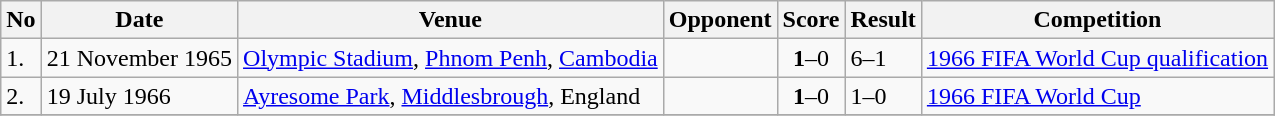<table class="wikitable" style="font-size:100%;">
<tr>
<th>No</th>
<th>Date</th>
<th>Venue</th>
<th>Opponent</th>
<th>Score</th>
<th>Result</th>
<th>Competition</th>
</tr>
<tr>
<td>1.</td>
<td>21 November 1965</td>
<td><a href='#'>Olympic Stadium</a>, <a href='#'>Phnom Penh</a>, <a href='#'>Cambodia</a></td>
<td></td>
<td align=center><strong>1</strong>–0</td>
<td>6–1</td>
<td><a href='#'>1966 FIFA World Cup qualification</a></td>
</tr>
<tr>
<td>2.</td>
<td>19 July 1966</td>
<td><a href='#'>Ayresome Park</a>, <a href='#'>Middlesbrough</a>, England</td>
<td></td>
<td align=center><strong>1</strong>–0</td>
<td>1–0</td>
<td><a href='#'>1966 FIFA World Cup</a></td>
</tr>
<tr>
</tr>
</table>
